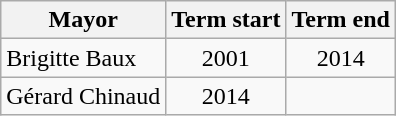<table class="wikitable">
<tr>
<th>Mayor</th>
<th>Term start</th>
<th>Term end</th>
</tr>
<tr>
<td>Brigitte Baux</td>
<td align=center>2001</td>
<td align=center>2014</td>
</tr>
<tr>
<td>Gérard Chinaud</td>
<td align=center>2014</td>
<td align=center></td>
</tr>
</table>
